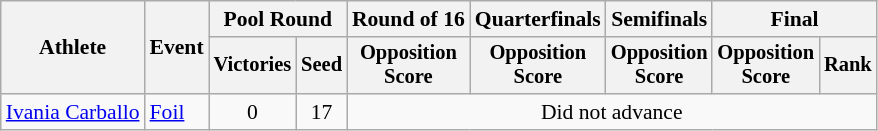<table class=wikitable style="font-size:90%">
<tr>
<th rowspan="2">Athlete</th>
<th rowspan="2">Event</th>
<th colspan=2>Pool Round</th>
<th>Round of 16</th>
<th>Quarterfinals</th>
<th>Semifinals</th>
<th colspan=2>Final</th>
</tr>
<tr style="font-size:95%">
<th>Victories</th>
<th>Seed</th>
<th>Opposition<br>Score</th>
<th>Opposition<br>Score</th>
<th>Opposition<br>Score</th>
<th>Opposition<br>Score</th>
<th>Rank</th>
</tr>
<tr align=center>
<td align=left><a href='#'>Ivania Carballo</a></td>
<td align=left><a href='#'>Foil</a></td>
<td>0</td>
<td>17</td>
<td colspan=5>Did not advance</td>
</tr>
</table>
